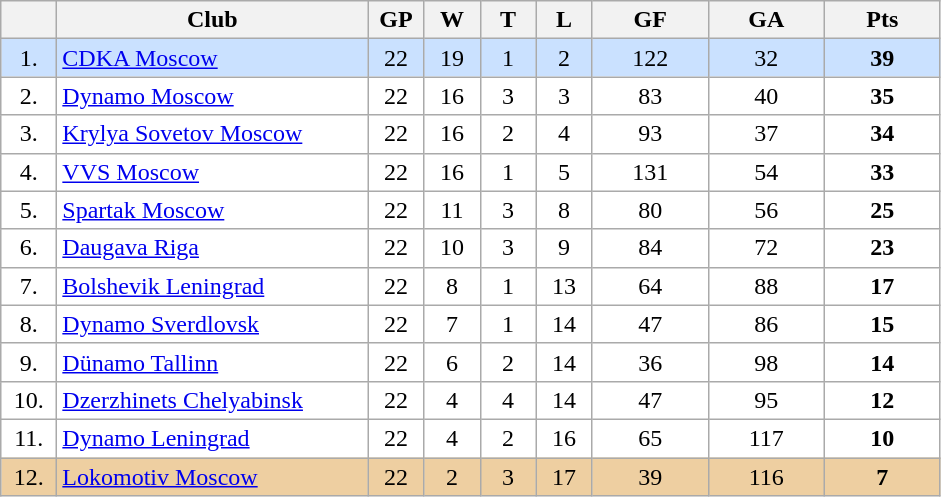<table class="wikitable">
<tr>
<th width="30"></th>
<th width="200">Club</th>
<th width="30">GP</th>
<th width="30">W</th>
<th width="30">T</th>
<th width="30">L</th>
<th width="70">GF</th>
<th width="70">GA</th>
<th width="70">Pts</th>
</tr>
<tr bgcolor="#CAE1FF" align="center">
<td>1.</td>
<td align="left"><a href='#'>CDKA Moscow</a></td>
<td>22</td>
<td>19</td>
<td>1</td>
<td>2</td>
<td>122</td>
<td>32</td>
<td><strong>39</strong></td>
</tr>
<tr bgcolor="#FFFFFF" align="center">
<td>2.</td>
<td align="left"><a href='#'>Dynamo Moscow</a></td>
<td>22</td>
<td>16</td>
<td>3</td>
<td>3</td>
<td>83</td>
<td>40</td>
<td><strong>35</strong></td>
</tr>
<tr bgcolor="#FFFFFF" align="center">
<td>3.</td>
<td align="left"><a href='#'>Krylya Sovetov Moscow</a></td>
<td>22</td>
<td>16</td>
<td>2</td>
<td>4</td>
<td>93</td>
<td>37</td>
<td><strong>34</strong></td>
</tr>
<tr bgcolor="#FFFFFF" align="center">
<td>4.</td>
<td align="left"><a href='#'>VVS Moscow</a></td>
<td>22</td>
<td>16</td>
<td>1</td>
<td>5</td>
<td>131</td>
<td>54</td>
<td><strong>33</strong></td>
</tr>
<tr bgcolor="#FFFFFF" align="center">
<td>5.</td>
<td align="left"><a href='#'>Spartak Moscow</a></td>
<td>22</td>
<td>11</td>
<td>3</td>
<td>8</td>
<td>80</td>
<td>56</td>
<td><strong>25</strong></td>
</tr>
<tr bgcolor="#FFFFFF" align="center">
<td>6.</td>
<td align="left"><a href='#'>Daugava Riga</a></td>
<td>22</td>
<td>10</td>
<td>3</td>
<td>9</td>
<td>84</td>
<td>72</td>
<td><strong>23</strong></td>
</tr>
<tr bgcolor="#FFFFFF" align="center">
<td>7.</td>
<td align="left"><a href='#'>Bolshevik Leningrad</a></td>
<td>22</td>
<td>8</td>
<td>1</td>
<td>13</td>
<td>64</td>
<td>88</td>
<td><strong>17</strong></td>
</tr>
<tr bgcolor="#FFFFFF" align="center">
<td>8.</td>
<td align="left"><a href='#'>Dynamo Sverdlovsk</a></td>
<td>22</td>
<td>7</td>
<td>1</td>
<td>14</td>
<td>47</td>
<td>86</td>
<td><strong>15</strong></td>
</tr>
<tr bgcolor="#FFFFFF" align="center">
<td>9.</td>
<td align="left"><a href='#'>Dünamo Tallinn</a></td>
<td>22</td>
<td>6</td>
<td>2</td>
<td>14</td>
<td>36</td>
<td>98</td>
<td><strong>14</strong></td>
</tr>
<tr bgcolor="#FFFFFF" align="center">
<td>10.</td>
<td align="left"><a href='#'>Dzerzhinets Chelyabinsk</a></td>
<td>22</td>
<td>4</td>
<td>4</td>
<td>14</td>
<td>47</td>
<td>95</td>
<td><strong>12</strong></td>
</tr>
<tr bgcolor="#FFFFFF" align="center">
<td>11.</td>
<td align="left"><a href='#'>Dynamo Leningrad</a></td>
<td>22</td>
<td>4</td>
<td>2</td>
<td>16</td>
<td>65</td>
<td>117</td>
<td><strong>10</strong></td>
</tr>
<tr bgcolor="#EECFA1" align="center">
<td>12.</td>
<td align="left"><a href='#'>Lokomotiv Moscow</a></td>
<td>22</td>
<td>2</td>
<td>3</td>
<td>17</td>
<td>39</td>
<td>116</td>
<td><strong>7</strong></td>
</tr>
</table>
